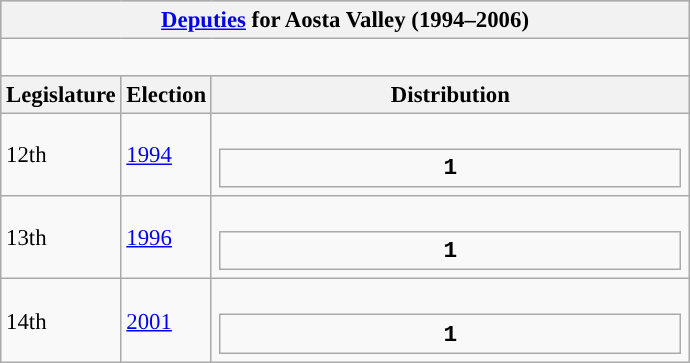<table class="wikitable" style="font-size:95%;">
<tr bgcolor="#CCCCCC">
<th colspan="3"><a href='#'>Deputies</a> for Aosta Valley (1994–2006)</th>
</tr>
<tr>
<td colspan="3"><br>


</td>
</tr>
<tr bgcolor="#CCCCCC">
<th>Legislature</th>
<th>Election</th>
<th>Distribution</th>
</tr>
<tr>
<td>12th</td>
<td><a href='#'>1994</a></td>
<td><br><table style="width:20.5em; font-size:100%; text-align:center; font-family:Courier New;">
<tr style="font-weight:bold">
<td style="background:">1</td>
</tr>
</table>
</td>
</tr>
<tr>
<td>13th</td>
<td><a href='#'>1996</a></td>
<td><br><table style="width:20.5em; font-size:100%; text-align:center; font-family:Courier New;">
<tr style="font-weight:bold">
<td style="background:">1</td>
</tr>
</table>
</td>
</tr>
<tr>
<td>14th</td>
<td><a href='#'>2001</a></td>
<td><br><table style="width:20.5em; font-size:100%; text-align:center; font-family:Courier New;">
<tr style="font-weight:bold">
<td style="background:">1</td>
</tr>
</table>
</td>
</tr>
</table>
